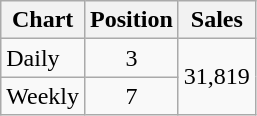<table class="wikitable">
<tr>
<th>Chart</th>
<th>Position</th>
<th>Sales</th>
</tr>
<tr>
<td>Daily</td>
<td align="center">3</td>
<td rowspan="2">31,819</td>
</tr>
<tr>
<td>Weekly</td>
<td align="center">7</td>
</tr>
</table>
